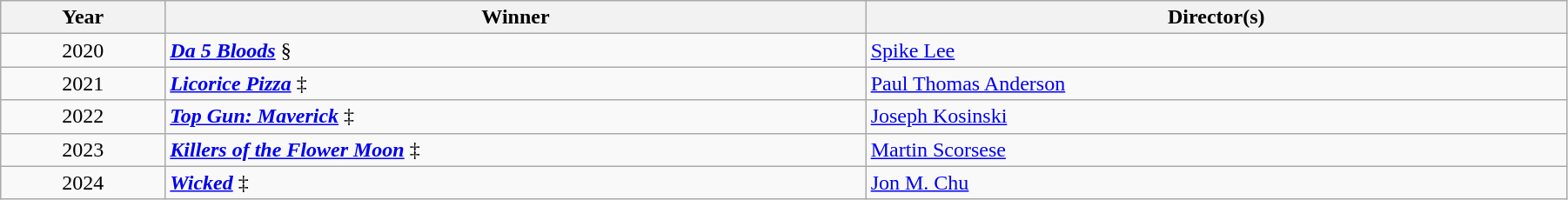<table class="wikitable" width="95%" cellpadding="5">
<tr>
<th width="100"><strong>Year</strong></th>
<th width="450"><strong>Winner</strong></th>
<th width="450"><strong>Director(s)</strong></th>
</tr>
<tr>
<td style="text-align:center;">2020</td>
<td><strong><em><a href='#'>Da 5 Bloods</a></em></strong> §</td>
<td><a href='#'>Spike Lee</a></td>
</tr>
<tr>
<td style="text-align:center;">2021</td>
<td><strong><em><a href='#'>Licorice Pizza</a></em></strong> ‡ </td>
<td><a href='#'>Paul Thomas Anderson</a></td>
</tr>
<tr>
<td style="text-align:center;">2022</td>
<td><strong><em><a href='#'>Top Gun: Maverick</a></em></strong> ‡ </td>
<td><a href='#'>Joseph Kosinski</a></td>
</tr>
<tr>
<td style="text-align:center;">2023</td>
<td><strong><em><a href='#'>Killers of the Flower Moon</a></em></strong> ‡ </td>
<td><a href='#'>Martin Scorsese</a></td>
</tr>
<tr>
<td style="text-align:center;">2024</td>
<td><strong><em><a href='#'>Wicked</a></em></strong> ‡ </td>
<td><a href='#'>Jon M. Chu</a></td>
</tr>
</table>
